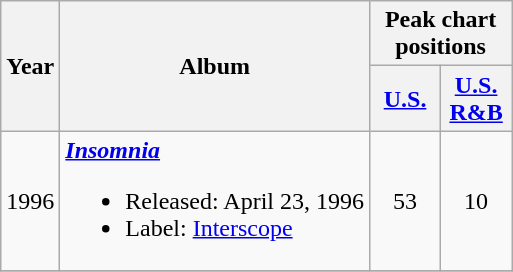<table class="wikitable">
<tr>
<th rowspan="2">Year</th>
<th rowspan="2">Album</th>
<th colspan="2">Peak chart positions</th>
</tr>
<tr>
<th width=40><a href='#'>U.S.</a></th>
<th width=40><a href='#'>U.S. R&B</a></th>
</tr>
<tr>
<td>1996</td>
<td><strong><em><a href='#'>Insomnia</a></em></strong><br><ul><li>Released: April 23, 1996</li><li>Label: <a href='#'>Interscope</a></li></ul></td>
<td align="center">53</td>
<td align="center">10</td>
</tr>
<tr>
</tr>
</table>
